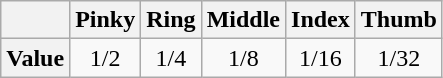<table class="wikitable" style="text-align:center">
<tr>
<th></th>
<th>Pinky</th>
<th>Ring</th>
<th>Middle</th>
<th>Index</th>
<th>Thumb</th>
</tr>
<tr>
<th>Value</th>
<td>1/2</td>
<td>1/4</td>
<td>1/8</td>
<td>1/16</td>
<td>1/32</td>
</tr>
</table>
